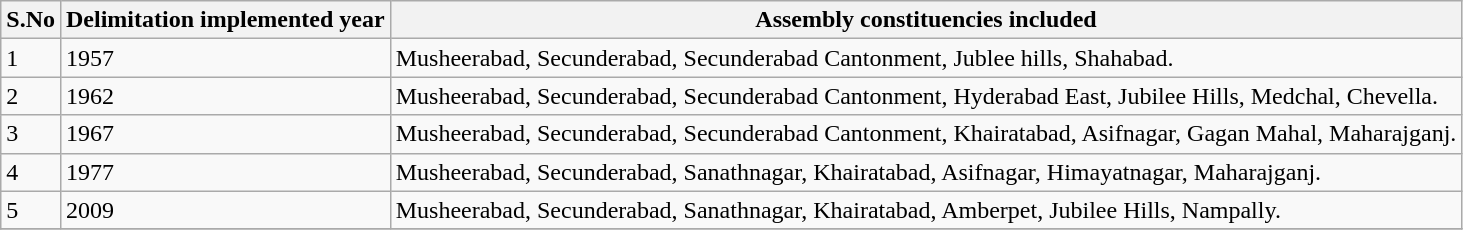<table class="wikitable sortable">
<tr>
<th>S.No</th>
<th>Delimitation implemented year</th>
<th>Assembly constituencies included</th>
</tr>
<tr>
<td>1</td>
<td>1957</td>
<td>Musheerabad, Secunderabad, Secunderabad Cantonment, Jublee hills, Shahabad.</td>
</tr>
<tr>
<td>2</td>
<td>1962</td>
<td>Musheerabad, Secunderabad, Secunderabad Cantonment, Hyderabad East, Jubilee Hills, Medchal, Chevella.</td>
</tr>
<tr>
<td>3</td>
<td>1967</td>
<td>Musheerabad, Secunderabad, Secunderabad Cantonment, Khairatabad, Asifnagar, Gagan Mahal, Maharajganj.</td>
</tr>
<tr>
<td>4</td>
<td>1977</td>
<td>Musheerabad, Secunderabad, Sanathnagar, Khairatabad, Asifnagar, Himayatnagar, Maharajganj.</td>
</tr>
<tr>
<td>5</td>
<td>2009</td>
<td>Musheerabad, Secunderabad, Sanathnagar, Khairatabad, Amberpet, Jubilee Hills, Nampally.</td>
</tr>
<tr>
</tr>
</table>
